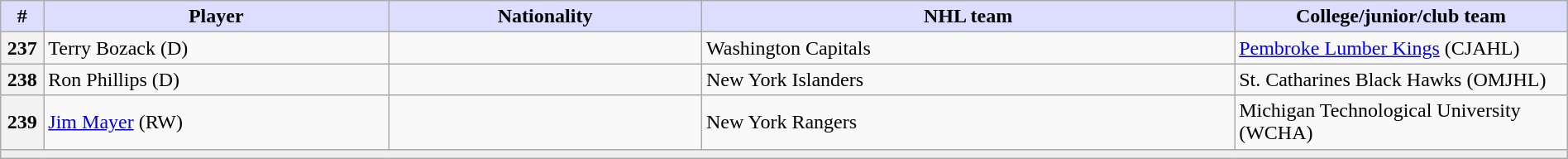<table class="wikitable" style="width: 100%">
<tr>
<th style="background:#ddf; width:2.75%;">#</th>
<th style="background:#ddf; width:22.0%;">Player</th>
<th style="background:#ddf; width:20.0%;">Nationality</th>
<th style="background:#ddf; width:34.0%;">NHL team</th>
<th style="background:#ddf; width:100.0%;">College/junior/club team</th>
</tr>
<tr>
<th>237</th>
<td>Terry Bozack (D)</td>
<td></td>
<td>Washington Capitals</td>
<td><a href='#'>Pembroke Lumber Kings</a> (CJAHL)</td>
</tr>
<tr>
<th>238</th>
<td>Ron Phillips (D)</td>
<td></td>
<td>New York Islanders</td>
<td>St. Catharines Black Hawks (OMJHL)</td>
</tr>
<tr>
<th>239</th>
<td><a href='#'>Jim Mayer</a> (RW)</td>
<td></td>
<td>New York Rangers</td>
<td>Michigan Technological University (WCHA)</td>
</tr>
<tr>
<td style="text-align:center; background:#efefef" colspan="6"></td>
</tr>
</table>
